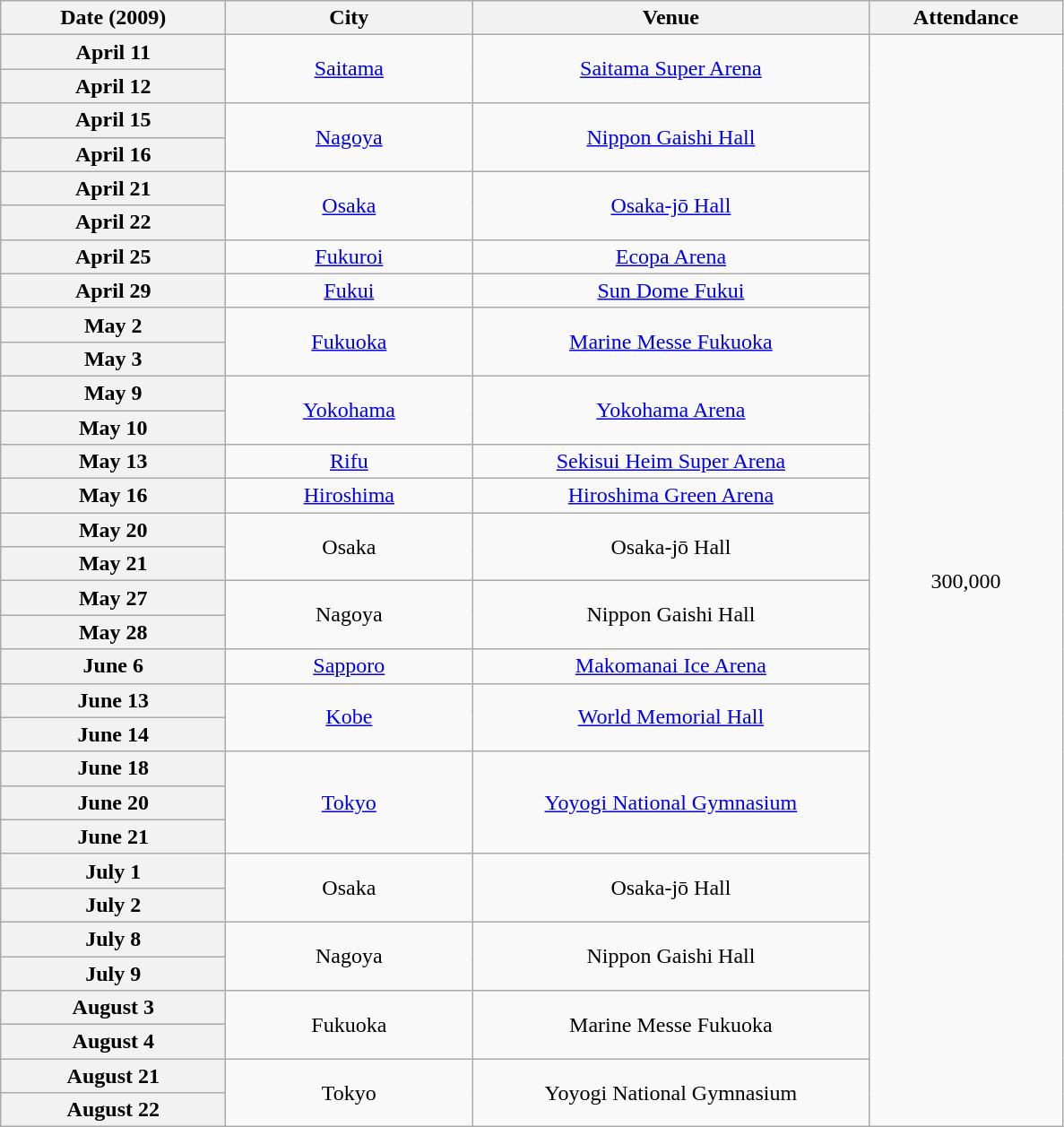<table class="wikitable plainrowheaders" style="text-align:center;">
<tr>
<th scope="col" style="width:10em;">Date (2009)</th>
<th scope="col" style="width:11em;">City</th>
<th scope="col" style="width:18em;">Venue</th>
<th scope="col" style="width:8.5em;">Attendance</th>
</tr>
<tr>
<th scope="row" style="text-align:center;">April 11</th>
<td rowspan="2"><a href='#'>Saitama</a></td>
<td rowspan="2"><a href='#'>Saitama Super Arena</a></td>
<td rowspan="32">300,000</td>
</tr>
<tr>
<th scope="row" style="text-align:center;">April 12</th>
</tr>
<tr>
<th scope="row" style="text-align:center;">April 15</th>
<td rowspan="2"><a href='#'>Nagoya</a></td>
<td rowspan="2"><a href='#'>Nippon Gaishi Hall</a></td>
</tr>
<tr>
<th scope="row" style="text-align:center;">April 16</th>
</tr>
<tr>
<th scope="row" style="text-align:center;">April 21</th>
<td rowspan="2"><a href='#'>Osaka</a></td>
<td rowspan="2"><a href='#'>Osaka-jō Hall</a></td>
</tr>
<tr>
<th scope="row" style="text-align:center;">April 22</th>
</tr>
<tr>
<th scope="row" style="text-align:center;">April 25</th>
<td rowspan="1"><a href='#'>Fukuroi</a></td>
<td rowspan="1"><a href='#'>Ecopa Arena</a></td>
</tr>
<tr>
<th scope="row" style="text-align:center;">April 29</th>
<td rowspan="1"><a href='#'>Fukui</a></td>
<td rowspan="1"><a href='#'>Sun Dome Fukui</a></td>
</tr>
<tr>
<th scope="row" style="text-align:center;">May 2</th>
<td rowspan="2"><a href='#'>Fukuoka</a></td>
<td rowspan="2"><a href='#'>Marine Messe Fukuoka</a></td>
</tr>
<tr>
<th scope="row" style="text-align:center;">May 3</th>
</tr>
<tr>
<th scope="row" style="text-align:center;">May 9</th>
<td rowspan="2"><a href='#'>Yokohama</a></td>
<td rowspan="2"><a href='#'>Yokohama Arena</a></td>
</tr>
<tr>
<th scope="row" style="text-align:center;">May 10</th>
</tr>
<tr>
<th scope="row" style="text-align:center;">May 13</th>
<td rowspan="1"><a href='#'>Rifu</a></td>
<td rowspan="1"><a href='#'>Sekisui Heim Super Arena</a></td>
</tr>
<tr>
<th scope="row" style="text-align:center;">May 16</th>
<td rowspan="1"><a href='#'>Hiroshima</a></td>
<td rowspan="1"><a href='#'>Hiroshima Green Arena</a></td>
</tr>
<tr>
<th scope="row" style="text-align:center;">May 20</th>
<td rowspan="2">Osaka</td>
<td rowspan="2">Osaka-jō Hall</td>
</tr>
<tr>
<th scope="row" style="text-align:center;">May 21</th>
</tr>
<tr>
<th scope="row" style="text-align:center;">May 27</th>
<td rowspan="2">Nagoya</td>
<td rowspan="2">Nippon Gaishi Hall</td>
</tr>
<tr>
<th scope="row" style="text-align:center;">May 28</th>
</tr>
<tr>
<th scope="row" style="text-align:center;">June 6</th>
<td rowspan="1"><a href='#'>Sapporo</a></td>
<td rowspan="1"><a href='#'>Makomanai Ice Arena</a></td>
</tr>
<tr>
<th scope="row" style="text-align:center;">June 13</th>
<td rowspan="2"><a href='#'>Kobe</a></td>
<td rowspan="2"><a href='#'>World Memorial Hall</a></td>
</tr>
<tr>
<th scope="row" style="text-align:center;">June 14</th>
</tr>
<tr>
<th scope="row" style="text-align:center;">June 18</th>
<td rowspan="3"><a href='#'>Tokyo</a></td>
<td rowspan="3"><a href='#'>Yoyogi National Gymnasium</a></td>
</tr>
<tr>
<th scope="row" style="text-align:center;">June 20</th>
</tr>
<tr>
<th scope="row" style="text-align:center;">June 21</th>
</tr>
<tr>
<th scope="row" style="text-align:center;">July 1</th>
<td rowspan="2">Osaka</td>
<td rowspan="2">Osaka-jō Hall</td>
</tr>
<tr>
<th scope="row" style="text-align:center;">July 2</th>
</tr>
<tr>
<th scope="row" style="text-align:center;">July 8</th>
<td rowspan="2">Nagoya</td>
<td rowspan="2">Nippon Gaishi Hall</td>
</tr>
<tr>
<th scope="row" style="text-align:center;">July 9</th>
</tr>
<tr>
<th scope="row" style="text-align:center;">August 3</th>
<td rowspan="2">Fukuoka</td>
<td rowspan="2">Marine Messe Fukuoka</td>
</tr>
<tr>
<th scope="row" style="text-align:center;">August 4</th>
</tr>
<tr>
<th scope="row" style="text-align:center;">August 21</th>
<td rowspan="2">Tokyo</td>
<td rowspan="2">Yoyogi National Gymnasium</td>
</tr>
<tr>
<th scope="row" style="text-align:center;">August 22</th>
</tr>
</table>
